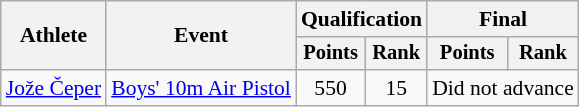<table class="wikitable" style="font-size:90%;">
<tr>
<th rowspan=2>Athlete</th>
<th rowspan=2>Event</th>
<th colspan=2>Qualification</th>
<th colspan=2>Final</th>
</tr>
<tr style="font-size:95%">
<th>Points</th>
<th>Rank</th>
<th>Points</th>
<th>Rank</th>
</tr>
<tr align=center>
<td align=left><a href='#'>Jože Čeper</a></td>
<td align=left><a href='#'>Boys' 10m Air Pistol</a></td>
<td>550</td>
<td>15</td>
<td colspan=2>Did not advance</td>
</tr>
</table>
